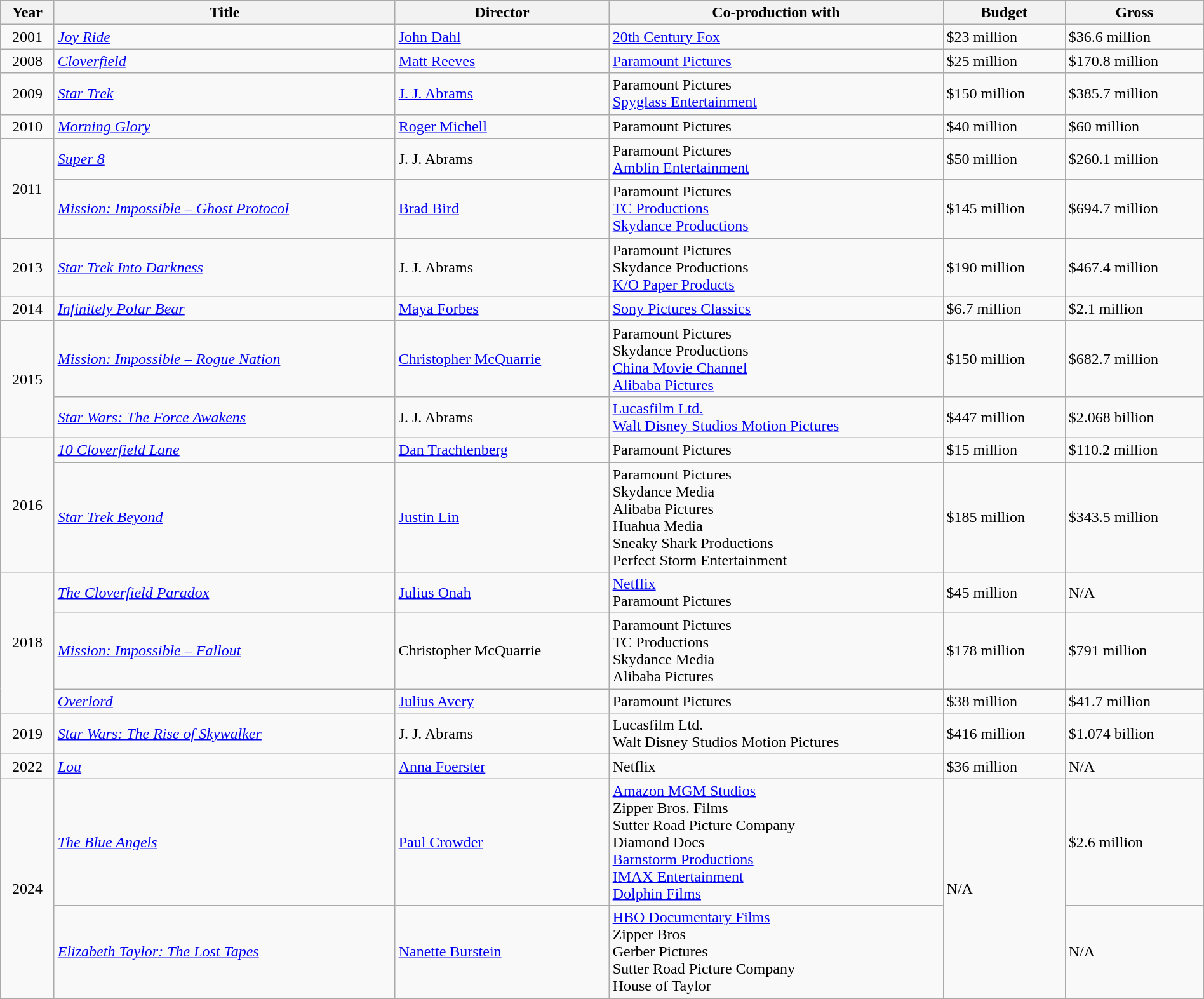<table class="wikitable sortable" style="width: 100%">
<tr>
<th>Year</th>
<th>Title</th>
<th>Director</th>
<th>Co-production with</th>
<th>Budget</th>
<th>Gross</th>
</tr>
<tr>
<td style="text-align:center;">2001</td>
<td><em><a href='#'>Joy Ride</a></em></td>
<td><a href='#'>John Dahl</a></td>
<td><a href='#'>20th Century Fox</a></td>
<td>$23 million</td>
<td>$36.6 million</td>
</tr>
<tr>
<td style="text-align:center;">2008</td>
<td><em><a href='#'>Cloverfield</a></em></td>
<td><a href='#'>Matt Reeves</a></td>
<td><a href='#'>Paramount Pictures</a></td>
<td>$25 million</td>
<td>$170.8 million</td>
</tr>
<tr>
<td style="text-align:center;">2009</td>
<td><em><a href='#'>Star Trek</a></em></td>
<td><a href='#'>J. J. Abrams</a></td>
<td>Paramount Pictures<br><a href='#'>Spyglass Entertainment</a></td>
<td>$150 million</td>
<td>$385.7 million</td>
</tr>
<tr>
<td style="text-align:center;">2010</td>
<td><em><a href='#'>Morning Glory</a></em></td>
<td><a href='#'>Roger Michell</a></td>
<td>Paramount Pictures</td>
<td>$40 million</td>
<td>$60 million</td>
</tr>
<tr>
<td style="text-align:center;" rowspan="2">2011</td>
<td><em><a href='#'>Super 8</a></em></td>
<td>J. J. Abrams</td>
<td>Paramount Pictures<br><a href='#'>Amblin Entertainment</a></td>
<td>$50 million</td>
<td>$260.1 million</td>
</tr>
<tr>
<td><em><a href='#'>Mission: Impossible – Ghost Protocol</a></em></td>
<td><a href='#'>Brad Bird</a></td>
<td>Paramount Pictures<br><a href='#'>TC Productions</a><br><a href='#'>Skydance Productions</a></td>
<td>$145 million</td>
<td>$694.7 million</td>
</tr>
<tr>
<td style="text-align:center;">2013</td>
<td><em><a href='#'>Star Trek Into Darkness</a></em></td>
<td>J. J. Abrams</td>
<td>Paramount Pictures<br>Skydance Productions<br><a href='#'>K/O Paper Products</a></td>
<td>$190 million</td>
<td>$467.4 million</td>
</tr>
<tr>
<td style="text-align:center;">2014</td>
<td><em><a href='#'>Infinitely Polar Bear</a></em></td>
<td><a href='#'>Maya Forbes</a></td>
<td><a href='#'>Sony Pictures Classics</a></td>
<td>$6.7 million</td>
<td>$2.1 million</td>
</tr>
<tr>
<td style="text-align:center;" rowspan="2">2015</td>
<td><em><a href='#'>Mission: Impossible – Rogue Nation</a></em></td>
<td><a href='#'>Christopher McQuarrie</a></td>
<td>Paramount Pictures<br>Skydance Productions<br><a href='#'>China Movie Channel</a><br><a href='#'>Alibaba Pictures</a></td>
<td>$150 million</td>
<td>$682.7 million</td>
</tr>
<tr>
<td><em><a href='#'>Star Wars: The Force Awakens</a></em></td>
<td>J. J. Abrams</td>
<td><a href='#'>Lucasfilm Ltd.</a><br><a href='#'>Walt Disney Studios Motion Pictures</a></td>
<td>$447 million</td>
<td>$2.068 billion</td>
</tr>
<tr>
<td style="text-align:center;" rowspan="2">2016</td>
<td><em><a href='#'>10 Cloverfield Lane</a></em></td>
<td><a href='#'>Dan Trachtenberg</a></td>
<td>Paramount Pictures</td>
<td>$15 million</td>
<td>$110.2 million</td>
</tr>
<tr>
<td><em><a href='#'>Star Trek Beyond</a></em></td>
<td><a href='#'>Justin Lin</a></td>
<td>Paramount Pictures<br>Skydance Media<br>Alibaba Pictures<br>Huahua Media<br>Sneaky Shark Productions<br>Perfect Storm Entertainment</td>
<td>$185 million</td>
<td>$343.5 million</td>
</tr>
<tr>
<td style="text-align:center;" rowspan="3">2018</td>
<td><em><a href='#'>The Cloverfield Paradox</a></em></td>
<td><a href='#'>Julius Onah</a></td>
<td><a href='#'>Netflix</a><br>Paramount Pictures</td>
<td>$45 million</td>
<td>N/A</td>
</tr>
<tr>
<td><em><a href='#'>Mission: Impossible – Fallout</a></em></td>
<td>Christopher McQuarrie</td>
<td>Paramount Pictures<br>TC Productions<br>Skydance Media<br>Alibaba Pictures</td>
<td>$178 million</td>
<td>$791 million</td>
</tr>
<tr>
<td><em><a href='#'>Overlord</a></em></td>
<td><a href='#'>Julius Avery</a></td>
<td>Paramount Pictures</td>
<td>$38 million</td>
<td>$41.7 million</td>
</tr>
<tr>
<td style="text-align:center;">2019</td>
<td><em><a href='#'>Star Wars: The Rise of Skywalker</a></em></td>
<td>J. J. Abrams</td>
<td>Lucasfilm Ltd.<br>Walt Disney Studios Motion Pictures</td>
<td>$416 million</td>
<td>$1.074 billion</td>
</tr>
<tr>
<td style="text-align:center;">2022</td>
<td><em><a href='#'>Lou</a></em></td>
<td><a href='#'>Anna Foerster</a></td>
<td>Netflix</td>
<td>$36 million</td>
<td>N/A</td>
</tr>
<tr>
<td style="text-align:center;" rowspan="2">2024</td>
<td><em><a href='#'>The Blue Angels</a></em></td>
<td><a href='#'>Paul Crowder</a></td>
<td><a href='#'>Amazon MGM Studios</a><br>Zipper Bros. Films<br>Sutter Road Picture Company<br>Diamond Docs<br><a href='#'>Barnstorm Productions</a><br><a href='#'>IMAX Entertainment</a><br><a href='#'>Dolphin Films</a></td>
<td rowspan="2">N/A</td>
<td>$2.6 million</td>
</tr>
<tr>
<td><em><a href='#'>Elizabeth Taylor: The Lost Tapes</a></em></td>
<td><a href='#'>Nanette Burstein</a></td>
<td><a href='#'>HBO Documentary Films</a><br>Zipper Bros<br>Gerber Pictures<br>Sutter Road Picture Company<br>House of Taylor</td>
<td>N/A</td>
</tr>
</table>
